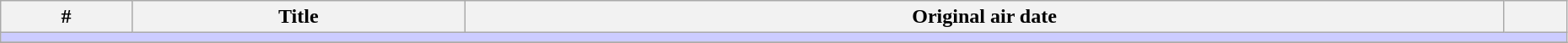<table class="wikitable" width="98%" style="background: #FFF;">
<tr>
<th>#</th>
<th>Title</th>
<th>Original air date</th>
<th></th>
</tr>
<tr>
<td colspan="5" bgcolor="#CCF"></td>
</tr>
<tr>
</tr>
</table>
